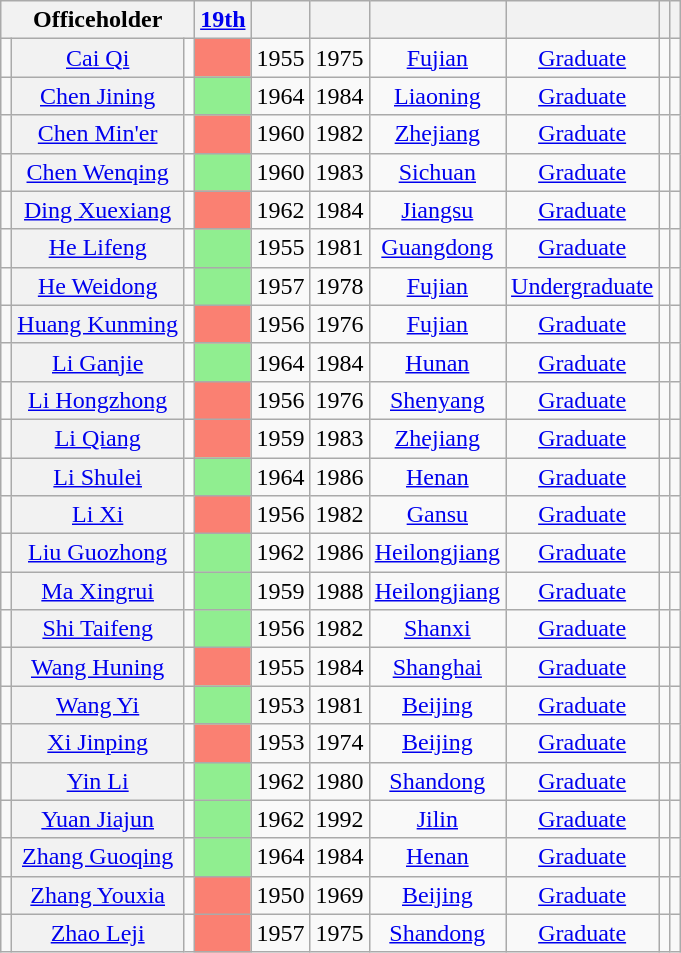<table class="wikitable sortable" style=text-align:center>
<tr>
<th scope=col colspan="3">Officeholder</th>
<th scope=col><a href='#'>19th</a></th>
<th scope=col></th>
<th scope=col></th>
<th scope=col></th>
<th scope=col></th>
<th scope=col></th>
<th scope=col class="unsortable"></th>
</tr>
<tr>
<td></td>
<th align="center" scope="row" style="font-weight:normal;"><a href='#'>Cai Qi</a></th>
<td></td>
<td bgcolor = Salmon></td>
<td>1955</td>
<td>1975</td>
<td><a href='#'>Fujian</a></td>
<td><a href='#'>Graduate</a></td>
<td></td>
<td></td>
</tr>
<tr>
<td></td>
<th align="center" scope="row" style="font-weight:normal;"><a href='#'>Chen Jining</a></th>
<td></td>
<td bgcolor = LightGreen></td>
<td>1964</td>
<td>1984</td>
<td><a href='#'>Liaoning</a></td>
<td><a href='#'>Graduate</a></td>
<td></td>
<td></td>
</tr>
<tr>
<td></td>
<th align="center" scope="row" style="font-weight:normal;"><a href='#'>Chen Min'er</a></th>
<td></td>
<td bgcolor = Salmon></td>
<td>1960</td>
<td>1982</td>
<td><a href='#'>Zhejiang</a></td>
<td><a href='#'>Graduate</a></td>
<td></td>
<td></td>
</tr>
<tr>
<td></td>
<th align="center" scope="row" style="font-weight:normal;"><a href='#'>Chen Wenqing</a></th>
<td></td>
<td bgcolor = LightGreen></td>
<td>1960</td>
<td>1983</td>
<td><a href='#'>Sichuan</a></td>
<td><a href='#'>Graduate</a></td>
<td></td>
<td></td>
</tr>
<tr>
<td></td>
<th align="center" scope="row" style="font-weight:normal;"><a href='#'>Ding Xuexiang</a></th>
<td></td>
<td bgcolor = Salmon></td>
<td>1962</td>
<td>1984</td>
<td><a href='#'>Jiangsu</a></td>
<td><a href='#'>Graduate</a></td>
<td></td>
<td></td>
</tr>
<tr>
<td></td>
<th align="center" scope="row" style="font-weight:normal;"><a href='#'>He Lifeng</a></th>
<td></td>
<td bgcolor = LightGreen></td>
<td>1955</td>
<td>1981</td>
<td><a href='#'>Guangdong</a></td>
<td><a href='#'>Graduate</a></td>
<td></td>
<td></td>
</tr>
<tr>
<td></td>
<th align="center" scope="row" style="font-weight:normal;"><a href='#'>He Weidong</a></th>
<td></td>
<td bgcolor = LightGreen></td>
<td>1957</td>
<td>1978</td>
<td><a href='#'>Fujian</a></td>
<td><a href='#'>Undergraduate</a></td>
<td></td>
<td></td>
</tr>
<tr>
<td></td>
<th align="center" scope="row" style="font-weight:normal;"><a href='#'>Huang Kunming</a></th>
<td></td>
<td bgcolor = Salmon></td>
<td>1956</td>
<td>1976</td>
<td><a href='#'>Fujian</a></td>
<td><a href='#'>Graduate</a></td>
<td></td>
<td></td>
</tr>
<tr>
<td></td>
<th align="center" scope="row" style="font-weight:normal;"><a href='#'>Li Ganjie</a></th>
<td></td>
<td bgcolor = LightGreen></td>
<td>1964</td>
<td>1984</td>
<td><a href='#'>Hunan</a></td>
<td><a href='#'>Graduate</a></td>
<td></td>
<td></td>
</tr>
<tr>
<td></td>
<th align="center" scope="row" style="font-weight:normal;"><a href='#'>Li Hongzhong</a></th>
<td></td>
<td bgcolor = Salmon></td>
<td>1956</td>
<td>1976</td>
<td><a href='#'>Shenyang</a></td>
<td><a href='#'>Graduate</a></td>
<td></td>
<td></td>
</tr>
<tr>
<td></td>
<th align="center" scope="row" style="font-weight:normal;"><a href='#'>Li Qiang</a></th>
<td></td>
<td bgcolor = Salmon></td>
<td>1959</td>
<td>1983</td>
<td><a href='#'>Zhejiang</a></td>
<td><a href='#'>Graduate</a></td>
<td></td>
<td></td>
</tr>
<tr>
<td></td>
<th align="center" scope="row" style="font-weight:normal;"><a href='#'>Li Shulei</a></th>
<td></td>
<td bgcolor = LightGreen></td>
<td>1964</td>
<td>1986</td>
<td><a href='#'>Henan</a></td>
<td><a href='#'>Graduate</a></td>
<td></td>
<td></td>
</tr>
<tr>
<td></td>
<th align="center" scope="row" style="font-weight:normal;"><a href='#'>Li Xi</a></th>
<td></td>
<td bgcolor = Salmon></td>
<td>1956</td>
<td>1982</td>
<td><a href='#'>Gansu</a></td>
<td><a href='#'>Graduate</a></td>
<td></td>
<td></td>
</tr>
<tr>
<td></td>
<th align="center" scope="row" style="font-weight:normal;"><a href='#'>Liu Guozhong</a></th>
<td></td>
<td bgcolor = LightGreen></td>
<td>1962</td>
<td>1986</td>
<td><a href='#'>Heilongjiang</a></td>
<td><a href='#'>Graduate</a></td>
<td></td>
<td></td>
</tr>
<tr>
<td></td>
<th align="center" scope="row" style="font-weight:normal;"><a href='#'>Ma Xingrui</a></th>
<td></td>
<td bgcolor = LightGreen></td>
<td>1959</td>
<td>1988</td>
<td><a href='#'>Heilongjiang</a></td>
<td><a href='#'>Graduate</a></td>
<td></td>
<td></td>
</tr>
<tr>
<td></td>
<th align="center" scope="row" style="font-weight:normal;"><a href='#'>Shi Taifeng</a></th>
<td></td>
<td bgcolor = LightGreen></td>
<td>1956</td>
<td>1982</td>
<td><a href='#'>Shanxi</a></td>
<td><a href='#'>Graduate</a></td>
<td></td>
<td></td>
</tr>
<tr>
<td></td>
<th align="center" scope="row" style="font-weight:normal;"><a href='#'>Wang Huning</a></th>
<td></td>
<td bgcolor = Salmon></td>
<td>1955</td>
<td>1984</td>
<td><a href='#'>Shanghai</a></td>
<td><a href='#'>Graduate</a></td>
<td></td>
<td></td>
</tr>
<tr>
<td></td>
<th align="center" scope="row" style="font-weight:normal;"><a href='#'>Wang Yi</a></th>
<td></td>
<td bgcolor = LightGreen></td>
<td>1953</td>
<td>1981</td>
<td><a href='#'>Beijing</a></td>
<td><a href='#'>Graduate</a></td>
<td></td>
<td></td>
</tr>
<tr>
<td></td>
<th align="center" scope="row" style="font-weight:normal;"><a href='#'>Xi Jinping</a></th>
<td></td>
<td bgcolor = Salmon></td>
<td>1953</td>
<td>1974</td>
<td><a href='#'>Beijing</a></td>
<td><a href='#'>Graduate</a></td>
<td></td>
<td></td>
</tr>
<tr>
<td></td>
<th align="center" scope="row" style="font-weight:normal;"><a href='#'>Yin Li</a></th>
<td></td>
<td bgcolor = LightGreen></td>
<td>1962</td>
<td>1980</td>
<td><a href='#'>Shandong</a></td>
<td><a href='#'>Graduate</a></td>
<td></td>
<td></td>
</tr>
<tr>
<td></td>
<th align="center" scope="row" style="font-weight:normal;"><a href='#'>Yuan Jiajun</a></th>
<td></td>
<td bgcolor = LightGreen></td>
<td>1962</td>
<td>1992</td>
<td><a href='#'>Jilin</a></td>
<td><a href='#'>Graduate</a></td>
<td></td>
<td></td>
</tr>
<tr>
<td></td>
<th align="center" scope="row" style="font-weight:normal;"><a href='#'>Zhang Guoqing</a></th>
<td></td>
<td bgcolor = LightGreen></td>
<td>1964</td>
<td>1984</td>
<td><a href='#'>Henan</a></td>
<td><a href='#'>Graduate</a></td>
<td></td>
<td></td>
</tr>
<tr>
<td></td>
<th align="center" scope="row" style="font-weight:normal;"><a href='#'>Zhang Youxia</a></th>
<td></td>
<td bgcolor = Salmon></td>
<td>1950</td>
<td>1969</td>
<td><a href='#'>Beijing</a></td>
<td><a href='#'>Graduate</a></td>
<td></td>
<td></td>
</tr>
<tr>
<td></td>
<th align="center" scope="row" style="font-weight:normal;"><a href='#'>Zhao Leji</a></th>
<td></td>
<td bgcolor = Salmon></td>
<td>1957</td>
<td>1975</td>
<td><a href='#'>Shandong</a></td>
<td><a href='#'>Graduate</a></td>
<td></td>
<td></td>
</tr>
</table>
